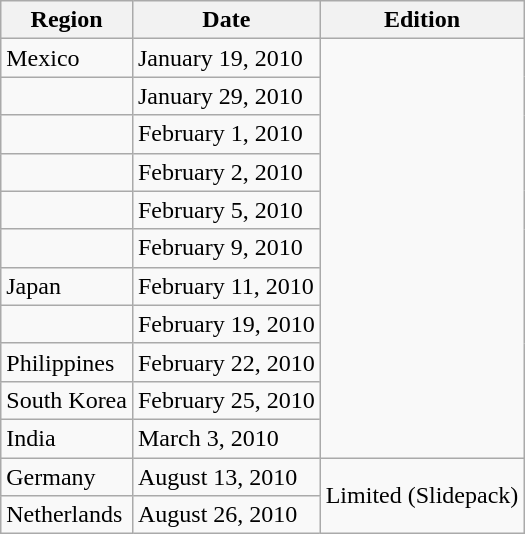<table class=wikitable>
<tr>
<th>Region</th>
<th>Date</th>
<th>Edition</th>
</tr>
<tr>
<td>Mexico</td>
<td>January 19, 2010</td>
<td rowspan="11"></td>
</tr>
<tr>
<td></td>
<td>January 29, 2010</td>
</tr>
<tr>
<td></td>
<td>February 1, 2010</td>
</tr>
<tr>
<td></td>
<td>February 2, 2010</td>
</tr>
<tr>
<td></td>
<td>February 5, 2010</td>
</tr>
<tr>
<td></td>
<td>February 9, 2010</td>
</tr>
<tr>
<td>Japan</td>
<td>February 11, 2010</td>
</tr>
<tr>
<td></td>
<td>February 19, 2010</td>
</tr>
<tr>
<td>Philippines</td>
<td>February 22, 2010</td>
</tr>
<tr>
<td>South Korea</td>
<td>February 25, 2010</td>
</tr>
<tr>
<td>India</td>
<td>March 3, 2010</td>
</tr>
<tr>
<td>Germany</td>
<td>August 13, 2010</td>
<td rowspan="2">Limited (Slidepack)</td>
</tr>
<tr>
<td>Netherlands</td>
<td>August 26, 2010</td>
</tr>
</table>
